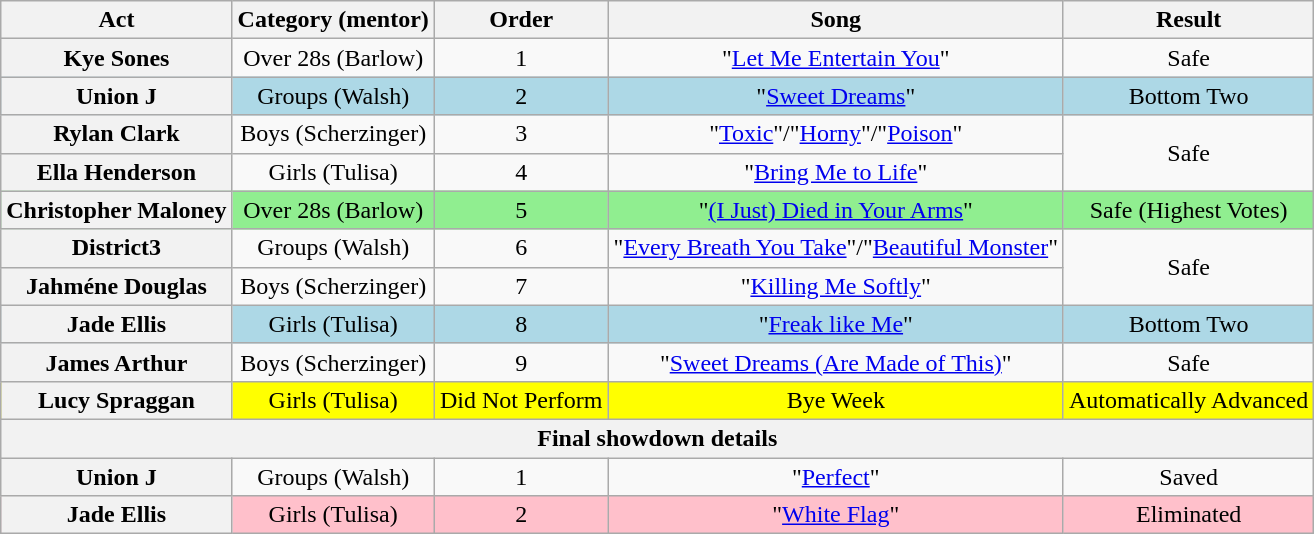<table class="wikitable plainrowheaders" style="text-align:center;">
<tr>
<th scope="col">Act</th>
<th scope="col">Category (mentor)</th>
<th scope="col">Order</th>
<th scope="col">Song</th>
<th scope="col">Result</th>
</tr>
<tr>
<th scope="row">Kye Sones</th>
<td>Over 28s (Barlow)</td>
<td>1</td>
<td>"<a href='#'>Let Me Entertain You</a>"</td>
<td>Safe</td>
</tr>
<tr style="background:lightblue;">
<th scope="row">Union J</th>
<td>Groups (Walsh)</td>
<td>2</td>
<td>"<a href='#'>Sweet Dreams</a>"</td>
<td>Bottom Two</td>
</tr>
<tr>
<th scope="row">Rylan Clark</th>
<td>Boys (Scherzinger)</td>
<td>3</td>
<td>"<a href='#'>Toxic</a>"/"<a href='#'>Horny</a>"/"<a href='#'>Poison</a>"</td>
<td rowspan=2>Safe</td>
</tr>
<tr>
<th scope="row">Ella Henderson</th>
<td>Girls (Tulisa)</td>
<td>4</td>
<td>"<a href='#'>Bring Me to Life</a>"</td>
</tr>
<tr style="background:lightgreen;">
<th scope="row">Christopher Maloney</th>
<td>Over 28s (Barlow)</td>
<td>5</td>
<td>"<a href='#'>(I Just) Died in Your Arms</a>"</td>
<td>Safe (Highest Votes)</td>
</tr>
<tr>
<th scope="row">District3</th>
<td>Groups (Walsh)</td>
<td>6</td>
<td>"<a href='#'>Every Breath You Take</a>"/"<a href='#'>Beautiful Monster</a>"</td>
<td rowspan=2>Safe</td>
</tr>
<tr>
<th scope="row">Jahméne Douglas</th>
<td>Boys (Scherzinger)</td>
<td>7</td>
<td>"<a href='#'>Killing Me Softly</a>"</td>
</tr>
<tr style="background:lightblue;">
<th scope="row">Jade Ellis</th>
<td>Girls (Tulisa)</td>
<td>8</td>
<td>"<a href='#'>Freak like Me</a>"</td>
<td>Bottom Two</td>
</tr>
<tr>
<th scope="row">James Arthur</th>
<td>Boys (Scherzinger)</td>
<td>9</td>
<td>"<a href='#'>Sweet Dreams (Are Made of This)</a>"</td>
<td>Safe</td>
</tr>
<tr style="background:yellow;">
<th scope="row">Lucy Spraggan</th>
<td>Girls (Tulisa)</td>
<td>Did Not Perform</td>
<td style="background:yellow;">Bye Week</td>
<td>Automatically Advanced</td>
</tr>
<tr>
<th colspan="5">Final showdown details</th>
</tr>
<tr>
<th scope="row">Union J</th>
<td>Groups (Walsh)</td>
<td>1</td>
<td>"<a href='#'>Perfect</a>"</td>
<td>Saved</td>
</tr>
<tr style="background:pink;">
<th scope="row">Jade Ellis</th>
<td>Girls (Tulisa)</td>
<td>2</td>
<td>"<a href='#'>White Flag</a>"</td>
<td>Eliminated</td>
</tr>
</table>
